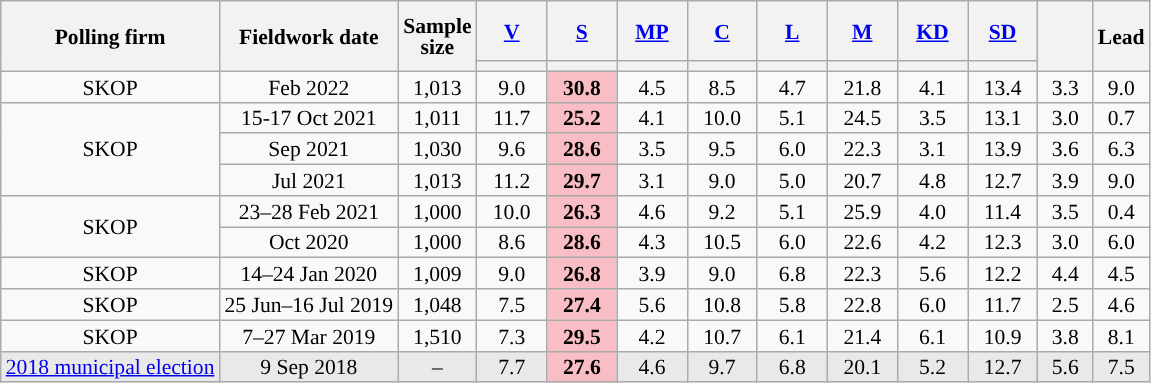<table class="wikitable sortable" style="text-align:center;font-size:90%;line-height:14px;">
<tr style="height:40px;">
<th rowspan="2">Polling firm</th>
<th rowspan="2">Fieldwork date</th>
<th rowspan="2">Sample<br>size</th>
<th class="sortable" style="width:40px;"><a href='#'>V</a></th>
<th class="sortable" style="width:40px;"><a href='#'>S</a></th>
<th class="sortable" style="width:40px;"><a href='#'>MP</a></th>
<th class="sortable" style="width:40px;"><a href='#'>C</a></th>
<th class="sortable" style="width:40px;"><a href='#'>L</a></th>
<th class="sortable" style="width:40px;"><a href='#'>M</a></th>
<th class="sortable" style="width:40px;"><a href='#'>KD</a></th>
<th class="sortable" style="width:40px;"><a href='#'>SD</a></th>
<th class="sortable" style="width:30px;" rowspan="2"></th>
<th style="width:30px;" rowspan="2">Lead</th>
</tr>
<tr>
<th style="background:"></th>
<th style="background:"></th>
<th style="background:"></th>
<th style="background:"></th>
<th style="background:"></th>
<th style="background:"></th>
<th style="background:"></th>
<th style="background:"></th>
</tr>
<tr>
<td>SKOP</td>
<td>Feb 2022</td>
<td>1,013</td>
<td>9.0</td>
<td style="background:#F9BDC5;"><strong>30.8</strong></td>
<td>4.5</td>
<td>8.5</td>
<td>4.7</td>
<td>21.8</td>
<td>4.1</td>
<td>13.4</td>
<td>3.3</td>
<td style="background:">9.0</td>
</tr>
<tr>
<td rowspan="3">SKOP</td>
<td>15-17 Oct 2021</td>
<td>1,011</td>
<td>11.7</td>
<td style="background:#F9BDC5;"><strong>25.2</strong></td>
<td>4.1</td>
<td>10.0</td>
<td>5.1</td>
<td>24.5</td>
<td>3.5</td>
<td>13.1</td>
<td>3.0</td>
<td style="background:">0.7</td>
</tr>
<tr>
<td>Sep 2021</td>
<td>1,030</td>
<td>9.6</td>
<td style="background:#F9BDC5;"><strong>28.6</strong></td>
<td>3.5</td>
<td>9.5</td>
<td>6.0</td>
<td>22.3</td>
<td>3.1</td>
<td>13.9</td>
<td>3.6</td>
<td style="background:">6.3</td>
</tr>
<tr>
<td>Jul 2021</td>
<td>1,013</td>
<td>11.2</td>
<td style="background:#F9BDC5;"><strong>29.7</strong></td>
<td>3.1</td>
<td>9.0</td>
<td>5.0</td>
<td>20.7</td>
<td>4.8</td>
<td>12.7</td>
<td>3.9</td>
<td style="background:">9.0</td>
</tr>
<tr>
<td rowspan="2">SKOP</td>
<td>23–28 Feb 2021</td>
<td>1,000</td>
<td>10.0</td>
<td style="background:#F9BDC5;"><strong>26.3</strong></td>
<td>4.6</td>
<td>9.2</td>
<td>5.1</td>
<td>25.9</td>
<td>4.0</td>
<td>11.4</td>
<td>3.5</td>
<td style="background:">0.4</td>
</tr>
<tr>
<td>Oct 2020</td>
<td>1,000</td>
<td>8.6</td>
<td style="background:#F9BDC5;"><strong>28.6</strong></td>
<td>4.3</td>
<td>10.5</td>
<td>6.0</td>
<td>22.6</td>
<td>4.2</td>
<td>12.3</td>
<td>3.0</td>
<td style="background:">6.0</td>
</tr>
<tr>
<td>SKOP</td>
<td>14–24 Jan 2020</td>
<td>1,009</td>
<td>9.0</td>
<td style="background:#F9BDC5;"><strong>26.8</strong></td>
<td>3.9</td>
<td>9.0</td>
<td>6.8</td>
<td>22.3</td>
<td>5.6</td>
<td>12.2</td>
<td>4.4</td>
<td style="background:">4.5</td>
</tr>
<tr>
<td>SKOP</td>
<td>25 Jun–16 Jul 2019</td>
<td>1,048</td>
<td>7.5</td>
<td style="background:#F9BDC5;"><strong>27.4</strong></td>
<td>5.6</td>
<td>10.8</td>
<td>5.8</td>
<td>22.8</td>
<td>6.0</td>
<td>11.7</td>
<td>2.5</td>
<td style="background:">4.6</td>
</tr>
<tr>
<td>SKOP</td>
<td>7–27 Mar 2019</td>
<td>1,510</td>
<td>7.3</td>
<td style="background:#F9BDC5;"><strong>29.5</strong></td>
<td>4.2</td>
<td>10.7</td>
<td>6.1</td>
<td>21.4</td>
<td>6.1</td>
<td>10.9</td>
<td>3.8</td>
<td style="background:">8.1</td>
</tr>
<tr style="background:#E9E9E9;">
<td><a href='#'>2018 municipal election</a></td>
<td data-sort-value="2018-09-09">9 Sep 2018</td>
<td>–</td>
<td>7.7</td>
<td style="background:#F9BDC5;"><strong>27.6</strong></td>
<td>4.6</td>
<td>9.7</td>
<td>6.8</td>
<td>20.1</td>
<td>5.2</td>
<td>12.7</td>
<td>5.6</td>
<td style="background:">7.5</td>
</tr>
</table>
